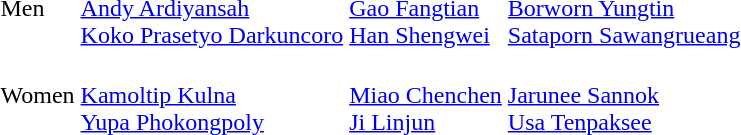<table>
<tr>
<td>Men</td>
<td><br><a href='#'>Andy Ardiyansah</a><br><a href='#'>Koko Prasetyo Darkuncoro</a></td>
<td><br><a href='#'>Gao Fangtian</a><br><a href='#'>Han Shengwei</a></td>
<td><br><a href='#'>Borworn Yungtin</a><br><a href='#'>Sataporn Sawangrueang</a></td>
</tr>
<tr>
<td>Women</td>
<td><br><a href='#'>Kamoltip Kulna</a><br><a href='#'>Yupa Phokongpoly</a></td>
<td><br><a href='#'>Miao Chenchen</a><br><a href='#'>Ji Linjun</a></td>
<td><br><a href='#'>Jarunee Sannok</a><br><a href='#'>Usa Tenpaksee</a></td>
</tr>
</table>
